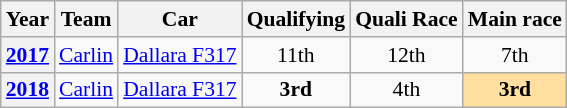<table class="wikitable" style="text-align:center; font-size:90%">
<tr>
<th>Year</th>
<th>Team</th>
<th>Car</th>
<th>Qualifying</th>
<th>Quali Race</th>
<th>Main race</th>
</tr>
<tr>
<th><a href='#'>2017</a></th>
<td align="left"> <a href='#'>Carlin</a></td>
<td align="left"><a href='#'>Dallara F317</a></td>
<td>11th</td>
<td>12th</td>
<td>7th</td>
</tr>
<tr>
<th><a href='#'>2018</a></th>
<td align="left"> <a href='#'>Carlin</a></td>
<td align="left"><a href='#'>Dallara F317</a></td>
<td><strong>3rd</strong></td>
<td>4th</td>
<td style="background:#FFDF9F;"><strong>3rd</strong></td>
</tr>
</table>
